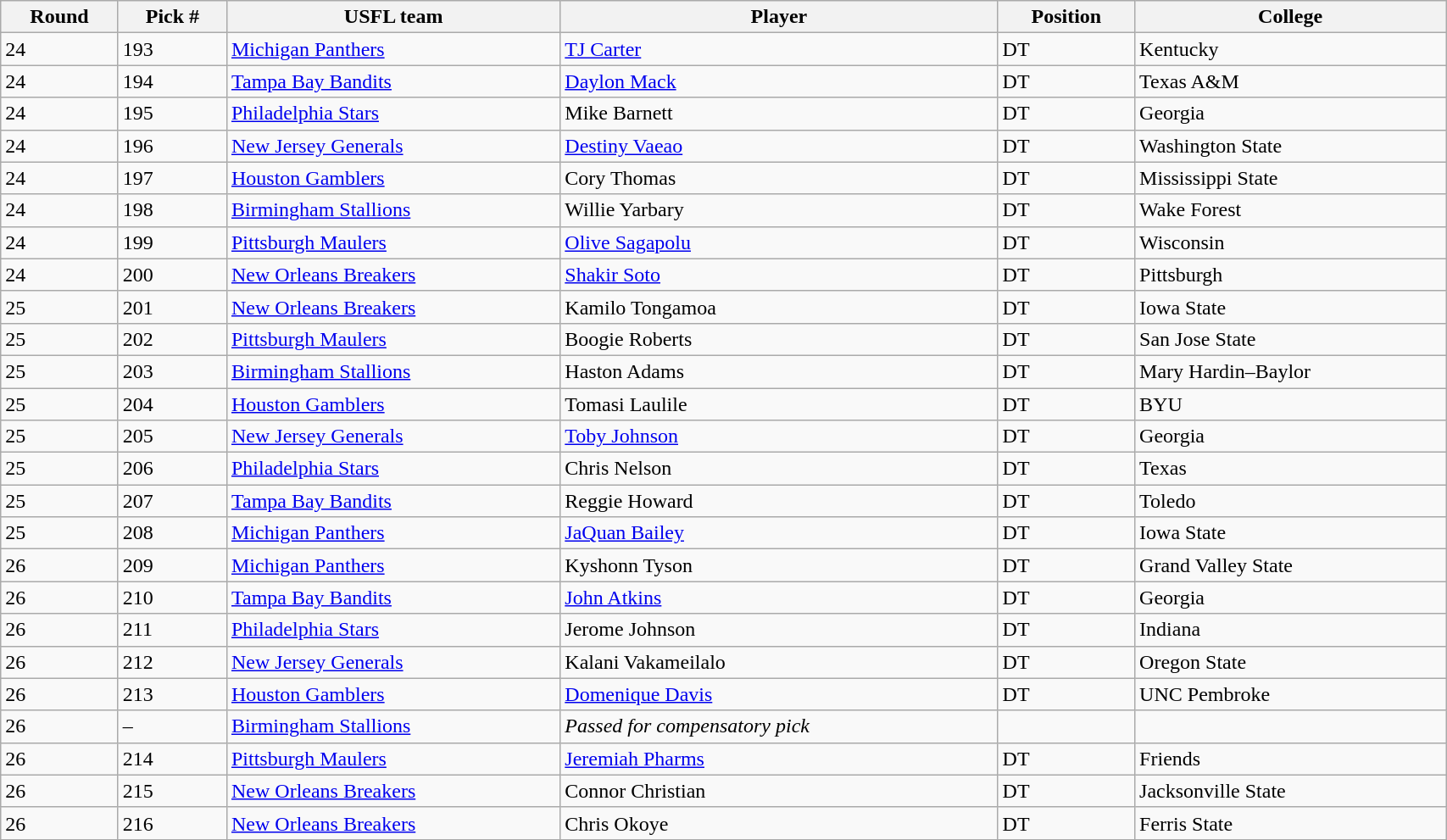<table class="wikitable sortable sortable" style="width: 90%">
<tr>
<th>Round</th>
<th>Pick #</th>
<th>USFL team</th>
<th>Player</th>
<th>Position</th>
<th>College</th>
</tr>
<tr>
<td>24</td>
<td>193</td>
<td><a href='#'>Michigan Panthers</a></td>
<td><a href='#'>TJ Carter</a></td>
<td>DT</td>
<td>Kentucky</td>
</tr>
<tr>
<td>24</td>
<td>194</td>
<td><a href='#'>Tampa Bay Bandits</a></td>
<td><a href='#'>Daylon Mack</a></td>
<td>DT</td>
<td>Texas A&M</td>
</tr>
<tr>
<td>24</td>
<td>195</td>
<td><a href='#'>Philadelphia Stars</a></td>
<td>Mike Barnett</td>
<td>DT</td>
<td>Georgia</td>
</tr>
<tr>
<td>24</td>
<td>196</td>
<td><a href='#'>New Jersey Generals</a></td>
<td><a href='#'>Destiny Vaeao</a></td>
<td>DT</td>
<td>Washington State</td>
</tr>
<tr>
<td>24</td>
<td>197</td>
<td><a href='#'>Houston Gamblers</a></td>
<td>Cory Thomas</td>
<td>DT</td>
<td>Mississippi State</td>
</tr>
<tr>
<td>24</td>
<td>198</td>
<td><a href='#'>Birmingham Stallions</a></td>
<td>Willie Yarbary</td>
<td>DT</td>
<td>Wake Forest</td>
</tr>
<tr>
<td>24</td>
<td>199</td>
<td><a href='#'>Pittsburgh Maulers</a></td>
<td><a href='#'>Olive Sagapolu</a></td>
<td>DT</td>
<td>Wisconsin</td>
</tr>
<tr>
<td>24</td>
<td>200</td>
<td><a href='#'>New Orleans Breakers</a></td>
<td><a href='#'>Shakir Soto</a></td>
<td>DT</td>
<td>Pittsburgh</td>
</tr>
<tr>
<td>25</td>
<td>201</td>
<td><a href='#'>New Orleans Breakers</a></td>
<td>Kamilo Tongamoa</td>
<td>DT</td>
<td>Iowa State</td>
</tr>
<tr>
<td>25</td>
<td>202</td>
<td><a href='#'>Pittsburgh Maulers</a></td>
<td>Boogie Roberts</td>
<td>DT</td>
<td>San Jose State</td>
</tr>
<tr>
<td>25</td>
<td>203</td>
<td><a href='#'>Birmingham Stallions</a></td>
<td>Haston Adams</td>
<td>DT</td>
<td>Mary Hardin–Baylor</td>
</tr>
<tr>
<td>25</td>
<td>204</td>
<td><a href='#'>Houston Gamblers</a></td>
<td>Tomasi Laulile</td>
<td>DT</td>
<td>BYU</td>
</tr>
<tr>
<td>25</td>
<td>205</td>
<td><a href='#'>New Jersey Generals</a></td>
<td><a href='#'>Toby Johnson</a></td>
<td>DT</td>
<td>Georgia</td>
</tr>
<tr>
<td>25</td>
<td>206</td>
<td><a href='#'>Philadelphia Stars</a></td>
<td>Chris Nelson</td>
<td>DT</td>
<td>Texas</td>
</tr>
<tr>
<td>25</td>
<td>207</td>
<td><a href='#'>Tampa Bay Bandits</a></td>
<td>Reggie Howard</td>
<td>DT</td>
<td>Toledo</td>
</tr>
<tr>
<td>25</td>
<td>208</td>
<td><a href='#'>Michigan Panthers</a></td>
<td><a href='#'>JaQuan Bailey</a></td>
<td>DT</td>
<td>Iowa State</td>
</tr>
<tr>
<td>26</td>
<td>209</td>
<td><a href='#'>Michigan Panthers</a></td>
<td>Kyshonn Tyson</td>
<td>DT</td>
<td>Grand Valley State</td>
</tr>
<tr>
<td>26</td>
<td>210</td>
<td><a href='#'>Tampa Bay Bandits</a></td>
<td><a href='#'>John Atkins</a></td>
<td>DT</td>
<td>Georgia</td>
</tr>
<tr>
<td>26</td>
<td>211</td>
<td><a href='#'>Philadelphia Stars</a></td>
<td>Jerome Johnson</td>
<td>DT</td>
<td>Indiana</td>
</tr>
<tr>
<td>26</td>
<td>212</td>
<td><a href='#'>New Jersey Generals</a></td>
<td>Kalani Vakameilalo</td>
<td>DT</td>
<td>Oregon State</td>
</tr>
<tr>
<td>26</td>
<td>213</td>
<td><a href='#'>Houston Gamblers</a></td>
<td><a href='#'>Domenique Davis</a></td>
<td>DT</td>
<td>UNC Pembroke</td>
</tr>
<tr>
<td>26</td>
<td>–</td>
<td><a href='#'>Birmingham Stallions</a></td>
<td><em>Passed for compensatory pick</em></td>
<td></td>
<td></td>
</tr>
<tr>
<td>26</td>
<td>214</td>
<td><a href='#'>Pittsburgh Maulers</a></td>
<td><a href='#'>Jeremiah Pharms</a></td>
<td>DT</td>
<td>Friends</td>
</tr>
<tr>
<td>26</td>
<td>215</td>
<td><a href='#'>New Orleans Breakers</a></td>
<td>Connor Christian</td>
<td>DT</td>
<td>Jacksonville State</td>
</tr>
<tr>
<td>26</td>
<td>216</td>
<td><a href='#'>New Orleans Breakers</a></td>
<td>Chris Okoye</td>
<td>DT</td>
<td>Ferris State</td>
</tr>
<tr>
</tr>
</table>
